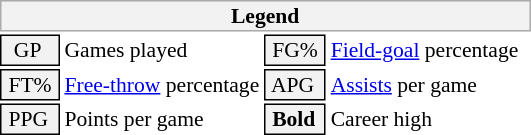<table class="toccolours" style="font-size: 90%; white-space: nowrap;">
<tr>
<th colspan="6" style="background:#f2f2f2; border:1px solid #aaa;">Legend</th>
</tr>
<tr>
<td style="background:#f2f2f2; border:1px solid black;">  GP</td>
<td>Games played</td>
<td style="background:#f2f2f2; border:1px solid black;"> FG% </td>
<td style="padding-right: 8px"><a href='#'>Field-goal</a> percentage</td>
</tr>
<tr>
<td style="background:#f2f2f2; border:1px solid black;"> FT% </td>
<td><a href='#'>Free-throw</a> percentage</td>
<td style="background:#f2f2f2; border:1px solid black;"> APG </td>
<td><a href='#'>Assists</a> per game</td>
</tr>
<tr>
<td style="background:#f2f2f2; border:1px solid black;"> PPG </td>
<td>Points per game</td>
<td style="background-color: #F2F2F2; border: 1px solid black"> <strong>Bold</strong> </td>
<td>Career high</td>
</tr>
<tr>
</tr>
</table>
